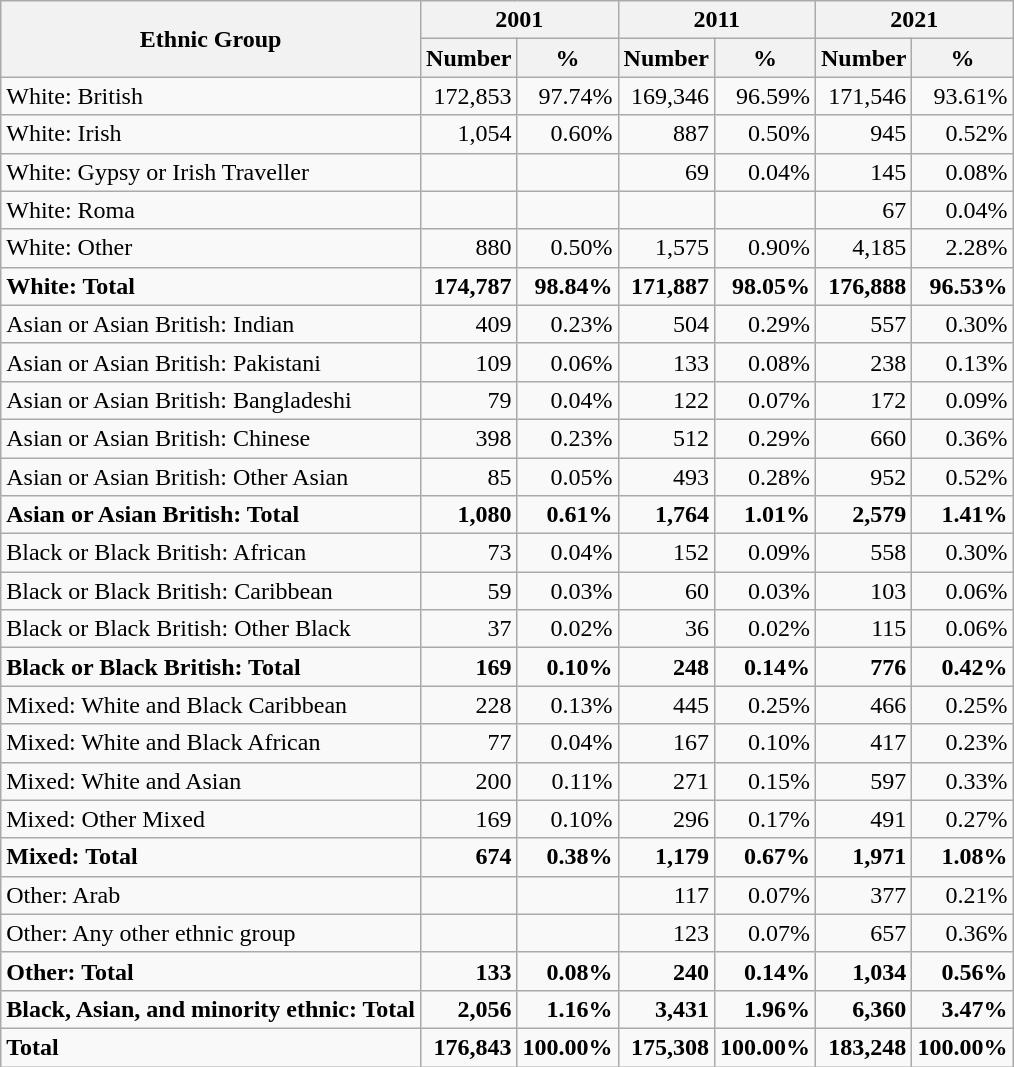<table class="wikitable sortable" style="text-align:right">
<tr>
<th rowspan="2">Ethnic Group</th>
<th colspan="2">2001</th>
<th colspan="2">2011</th>
<th colspan="2">2021</th>
</tr>
<tr>
<th>Number</th>
<th>%</th>
<th>Number</th>
<th>%</th>
<th>Number</th>
<th>%</th>
</tr>
<tr>
<td style="text-align:left">White: British</td>
<td>172,853</td>
<td>97.74%</td>
<td>169,346</td>
<td>96.59%</td>
<td>171,546</td>
<td>93.61%</td>
</tr>
<tr>
<td style="text-align:left">White: Irish</td>
<td>1,054</td>
<td>0.60%</td>
<td>887</td>
<td>0.50%</td>
<td>945</td>
<td>0.52%</td>
</tr>
<tr>
<td style="text-align:left">White: Gypsy or Irish Traveller</td>
<td></td>
<td></td>
<td>69</td>
<td>0.04%</td>
<td>145</td>
<td>0.08%</td>
</tr>
<tr>
<td style="text-align:left">White: Roma</td>
<td></td>
<td></td>
<td></td>
<td></td>
<td>67</td>
<td>0.04%</td>
</tr>
<tr>
<td style="text-align:left">White: Other</td>
<td>880</td>
<td>0.50%</td>
<td>1,575</td>
<td>0.90%</td>
<td>4,185</td>
<td>2.28%</td>
</tr>
<tr>
<td style="text-align:left"><strong>White: Total</strong></td>
<td><strong>174,787</strong></td>
<td><strong>98.84%</strong></td>
<td><strong>171,887</strong></td>
<td><strong>98.05%</strong></td>
<td><strong>176,888</strong></td>
<td><strong>96.53%</strong></td>
</tr>
<tr>
<td style="text-align:left">Asian or Asian British: Indian</td>
<td>409</td>
<td>0.23%</td>
<td>504</td>
<td>0.29%</td>
<td>557</td>
<td>0.30%</td>
</tr>
<tr>
<td style="text-align:left">Asian or Asian British: Pakistani</td>
<td>109</td>
<td>0.06%</td>
<td>133</td>
<td>0.08%</td>
<td>238</td>
<td>0.13%</td>
</tr>
<tr>
<td style="text-align:left">Asian or Asian British: Bangladeshi</td>
<td>79</td>
<td>0.04%</td>
<td>122</td>
<td>0.07%</td>
<td>172</td>
<td>0.09%</td>
</tr>
<tr>
<td style="text-align:left">Asian or Asian British: Chinese</td>
<td>398</td>
<td>0.23%</td>
<td>512</td>
<td>0.29%</td>
<td>660</td>
<td>0.36%</td>
</tr>
<tr>
<td style="text-align:left">Asian or Asian British: Other Asian</td>
<td>85</td>
<td>0.05%</td>
<td>493</td>
<td>0.28%</td>
<td>952</td>
<td>0.52%</td>
</tr>
<tr>
<td style="text-align:left"><strong>Asian or Asian British: Total</strong></td>
<td><strong>1,080</strong></td>
<td><strong>0.61%</strong></td>
<td><strong>1,764</strong></td>
<td><strong>1.01%</strong></td>
<td><strong>2,579</strong></td>
<td><strong>1.41%</strong></td>
</tr>
<tr>
<td style="text-align:left">Black or Black British: African</td>
<td>73</td>
<td>0.04%</td>
<td>152</td>
<td>0.09%</td>
<td>558</td>
<td>0.30%</td>
</tr>
<tr>
<td style="text-align:left">Black or Black British: Caribbean</td>
<td>59</td>
<td>0.03%</td>
<td>60</td>
<td>0.03%</td>
<td>103</td>
<td>0.06%</td>
</tr>
<tr>
<td style="text-align:left">Black or Black British: Other Black</td>
<td>37</td>
<td>0.02%</td>
<td>36</td>
<td>0.02%</td>
<td>115</td>
<td>0.06%</td>
</tr>
<tr>
<td style="text-align:left"><strong>Black or Black British: Total</strong></td>
<td><strong>169</strong></td>
<td><strong>0.10%</strong></td>
<td><strong>248</strong></td>
<td><strong>0.14%</strong></td>
<td><strong>776</strong></td>
<td><strong>0.42%</strong></td>
</tr>
<tr>
<td style="text-align:left">Mixed: White and Black Caribbean</td>
<td>228</td>
<td>0.13%</td>
<td>445</td>
<td>0.25%</td>
<td>466</td>
<td>0.25%</td>
</tr>
<tr>
<td style="text-align:left">Mixed: White and Black African</td>
<td>77</td>
<td>0.04%</td>
<td>167</td>
<td>0.10%</td>
<td>417</td>
<td>0.23%</td>
</tr>
<tr>
<td style="text-align:left">Mixed: White and Asian</td>
<td>200</td>
<td>0.11%</td>
<td>271</td>
<td>0.15%</td>
<td>597</td>
<td>0.33%</td>
</tr>
<tr>
<td style="text-align:left">Mixed: Other Mixed</td>
<td>169</td>
<td>0.10%</td>
<td>296</td>
<td>0.17%</td>
<td>491</td>
<td>0.27%</td>
</tr>
<tr>
<td style="text-align:left"><strong>Mixed: Total</strong></td>
<td><strong>674</strong></td>
<td><strong>0.38%</strong></td>
<td><strong>1,179</strong></td>
<td><strong>0.67%</strong></td>
<td><strong>1,971</strong></td>
<td><strong>1.08%</strong></td>
</tr>
<tr>
<td style="text-align:left">Other: Arab</td>
<td></td>
<td></td>
<td>117</td>
<td>0.07%</td>
<td>377</td>
<td>0.21%</td>
</tr>
<tr>
<td style="text-align:left">Other: Any other ethnic group</td>
<td></td>
<td></td>
<td>123</td>
<td>0.07%</td>
<td>657</td>
<td>0.36%</td>
</tr>
<tr 5>
<td style="text-align:left"><strong>Other: Total</strong></td>
<td><strong>133</strong></td>
<td><strong>0.08%</strong></td>
<td><strong>240</strong></td>
<td><strong>0.14%</strong></td>
<td><strong>1,034</strong></td>
<td><strong>0.56%</strong></td>
</tr>
<tr>
<td style="text-align:left"><strong>Black, Asian, and minority ethnic: Total</strong></td>
<td><strong>2,056</strong></td>
<td><strong>1.16%</strong></td>
<td><strong>3,431</strong></td>
<td><strong>1.96%</strong></td>
<td><strong>6,360</strong></td>
<td><strong>3.47%</strong></td>
</tr>
<tr>
<td style="text-align:left"><strong>Total</strong></td>
<td><strong>176,843</strong></td>
<td><strong>100.00%</strong></td>
<td><strong>175,308</strong></td>
<td><strong>100.00%</strong></td>
<td><strong>183,248</strong></td>
<td><strong>100.00%</strong></td>
</tr>
</table>
